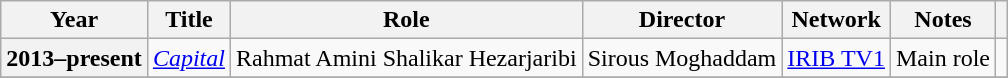<table class="wikitable plainrowheaders sortable" style="font-size:100%">
<tr>
<th scope="col">Year</th>
<th scope="col">Title</th>
<th scope="col">Role</th>
<th scope="col">Director</th>
<th class="unsortable" scope="col">Network</th>
<th scope="col">Notes</th>
<th class="unsortable" scope="col"></th>
</tr>
<tr>
<th scope="row">2013–present</th>
<td><a href='#'><em>Capital</em></a></td>
<td>Rahmat Amini Shalikar Hezarjaribi</td>
<td>Sirous Moghaddam</td>
<td><a href='#'>IRIB TV1</a></td>
<td>Main role</td>
<td></td>
</tr>
<tr>
</tr>
</table>
